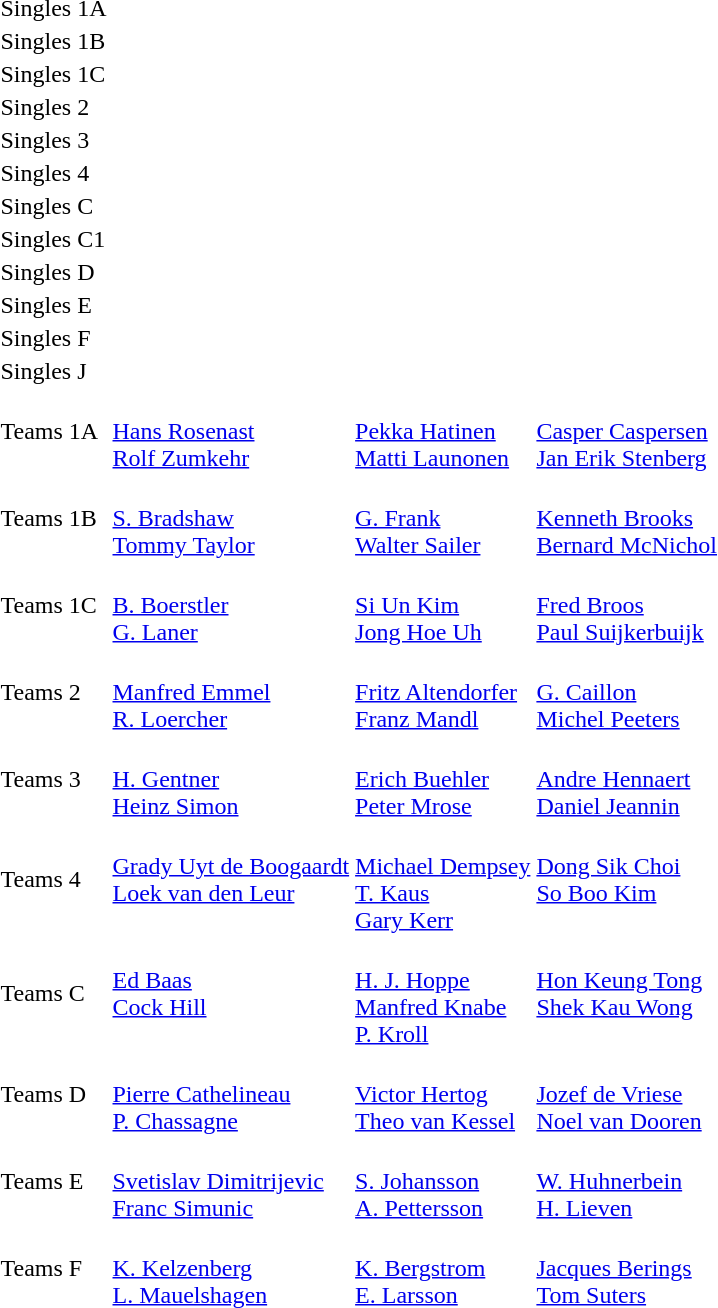<table>
<tr>
<td>Singles 1A<br></td>
<td></td>
<td></td>
<td></td>
</tr>
<tr>
<td>Singles 1B<br></td>
<td></td>
<td></td>
<td></td>
</tr>
<tr>
<td>Singles 1C<br></td>
<td></td>
<td></td>
<td></td>
</tr>
<tr>
<td>Singles 2<br></td>
<td></td>
<td></td>
<td></td>
</tr>
<tr>
<td>Singles 3<br></td>
<td></td>
<td></td>
<td></td>
</tr>
<tr>
<td>Singles 4<br></td>
<td></td>
<td></td>
<td></td>
</tr>
<tr>
<td>Singles C<br></td>
<td></td>
<td></td>
<td></td>
</tr>
<tr>
<td>Singles C1<br></td>
<td></td>
<td></td>
<td></td>
</tr>
<tr>
<td>Singles D<br></td>
<td></td>
<td></td>
<td></td>
</tr>
<tr>
<td>Singles E<br></td>
<td></td>
<td></td>
<td></td>
</tr>
<tr>
<td>Singles F<br></td>
<td></td>
<td></td>
<td></td>
</tr>
<tr>
<td>Singles J<br></td>
<td></td>
<td></td>
<td></td>
</tr>
<tr>
<td>Teams 1A<br></td>
<td valign=top> <br> <a href='#'>Hans Rosenast</a> <br> <a href='#'>Rolf Zumkehr</a></td>
<td valign=top> <br> <a href='#'>Pekka Hatinen</a> <br> <a href='#'>Matti Launonen</a></td>
<td valign=top> <br> <a href='#'>Casper Caspersen</a> <br> <a href='#'>Jan Erik Stenberg</a></td>
</tr>
<tr>
<td>Teams 1B<br></td>
<td valign=top> <br> <a href='#'>S. Bradshaw</a> <br> <a href='#'>Tommy Taylor</a></td>
<td valign=top> <br> <a href='#'>G. Frank</a> <br> <a href='#'>Walter Sailer</a></td>
<td valign=top> <br> <a href='#'>Kenneth Brooks</a> <br> <a href='#'>Bernard McNichol</a></td>
</tr>
<tr>
<td>Teams 1C<br></td>
<td valign=top> <br> <a href='#'>B. Boerstler</a> <br> <a href='#'>G. Laner</a></td>
<td valign=top> <br> <a href='#'>Si Un Kim</a> <br> <a href='#'>Jong Hoe Uh</a></td>
<td valign=top> <br> <a href='#'>Fred Broos</a> <br> <a href='#'>Paul Suijkerbuijk</a></td>
</tr>
<tr>
<td>Teams 2<br></td>
<td valign=top> <br> <a href='#'>Manfred Emmel</a> <br> <a href='#'>R. Loercher</a></td>
<td valign=top> <br> <a href='#'>Fritz Altendorfer</a> <br> <a href='#'>Franz Mandl</a></td>
<td valign=top> <br> <a href='#'>G. Caillon</a> <br> <a href='#'>Michel Peeters</a></td>
</tr>
<tr>
<td>Teams 3<br></td>
<td valign=top> <br> <a href='#'>H. Gentner</a> <br> <a href='#'>Heinz Simon</a></td>
<td valign=top> <br> <a href='#'>Erich Buehler</a> <br> <a href='#'>Peter Mrose</a></td>
<td valign=top> <br> <a href='#'>Andre Hennaert</a> <br> <a href='#'>Daniel Jeannin</a></td>
</tr>
<tr>
<td>Teams 4<br></td>
<td valign=top> <br> <a href='#'>Grady Uyt de Boogaardt</a> <br> <a href='#'>Loek van den Leur</a></td>
<td valign=top> <br> <a href='#'>Michael Dempsey</a> <br> <a href='#'>T. Kaus</a> <br> <a href='#'>Gary Kerr</a></td>
<td valign=top> <br> <a href='#'>Dong Sik Choi</a> <br> <a href='#'>So Boo Kim</a></td>
</tr>
<tr>
<td>Teams C<br></td>
<td valign=top> <br> <a href='#'>Ed Baas</a> <br> <a href='#'>Cock Hill</a></td>
<td valign=top> <br> <a href='#'>H. J. Hoppe</a> <br> <a href='#'>Manfred Knabe</a> <br> <a href='#'>P. Kroll</a></td>
<td valign=top> <br> <a href='#'>Hon Keung Tong</a> <br> <a href='#'>Shek Kau Wong</a></td>
</tr>
<tr>
<td>Teams D<br></td>
<td valign=top> <br> <a href='#'>Pierre Cathelineau</a> <br> <a href='#'>P. Chassagne</a></td>
<td valign=top> <br> <a href='#'>Victor Hertog</a> <br> <a href='#'>Theo van Kessel</a></td>
<td valign=top> <br> <a href='#'>Jozef de Vriese</a> <br> <a href='#'>Noel van Dooren</a></td>
</tr>
<tr>
<td>Teams E<br></td>
<td valign=top> <br> <a href='#'>Svetislav Dimitrijevic</a> <br> <a href='#'>Franc Simunic</a></td>
<td valign=top> <br> <a href='#'>S. Johansson</a> <br> <a href='#'>A. Pettersson</a></td>
<td valign=top> <br> <a href='#'>W. Huhnerbein</a> <br> <a href='#'>H. Lieven</a></td>
</tr>
<tr>
<td>Teams F<br></td>
<td valign=top> <br> <a href='#'>K. Kelzenberg</a> <br> <a href='#'>L. Mauelshagen</a></td>
<td valign=top> <br> <a href='#'>K. Bergstrom</a> <br> <a href='#'>E. Larsson</a></td>
<td valign=top> <br> <a href='#'>Jacques Berings</a> <br> <a href='#'>Tom Suters</a></td>
</tr>
</table>
